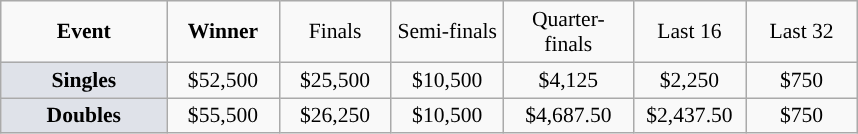<table class=wikitable style="font-size:90%;text-align:center">
<tr>
<td style="width:104px;"><strong>Event</strong></td>
<td style="width:68px;"><strong>Winner</strong></td>
<td style="width:68px;">Finals</td>
<td style="width:68px;">Semi-finals</td>
<td style="width:80px;">Quarter-finals</td>
<td style="width:68px;">Last 16</td>
<td style="width:68px;">Last 32</td>
</tr>
<tr>
<td style="background:#dfe2e9;"><strong>Singles</strong></td>
<td>$52,500</td>
<td>$25,500</td>
<td>$10,500</td>
<td>$4,125</td>
<td>$2,250</td>
<td>$750</td>
</tr>
<tr>
<td style="background:#dfe2e9;"><strong>Doubles</strong></td>
<td>$55,500</td>
<td>$26,250</td>
<td>$10,500</td>
<td>$4,687.50</td>
<td>$2,437.50</td>
<td>$750</td>
</tr>
</table>
